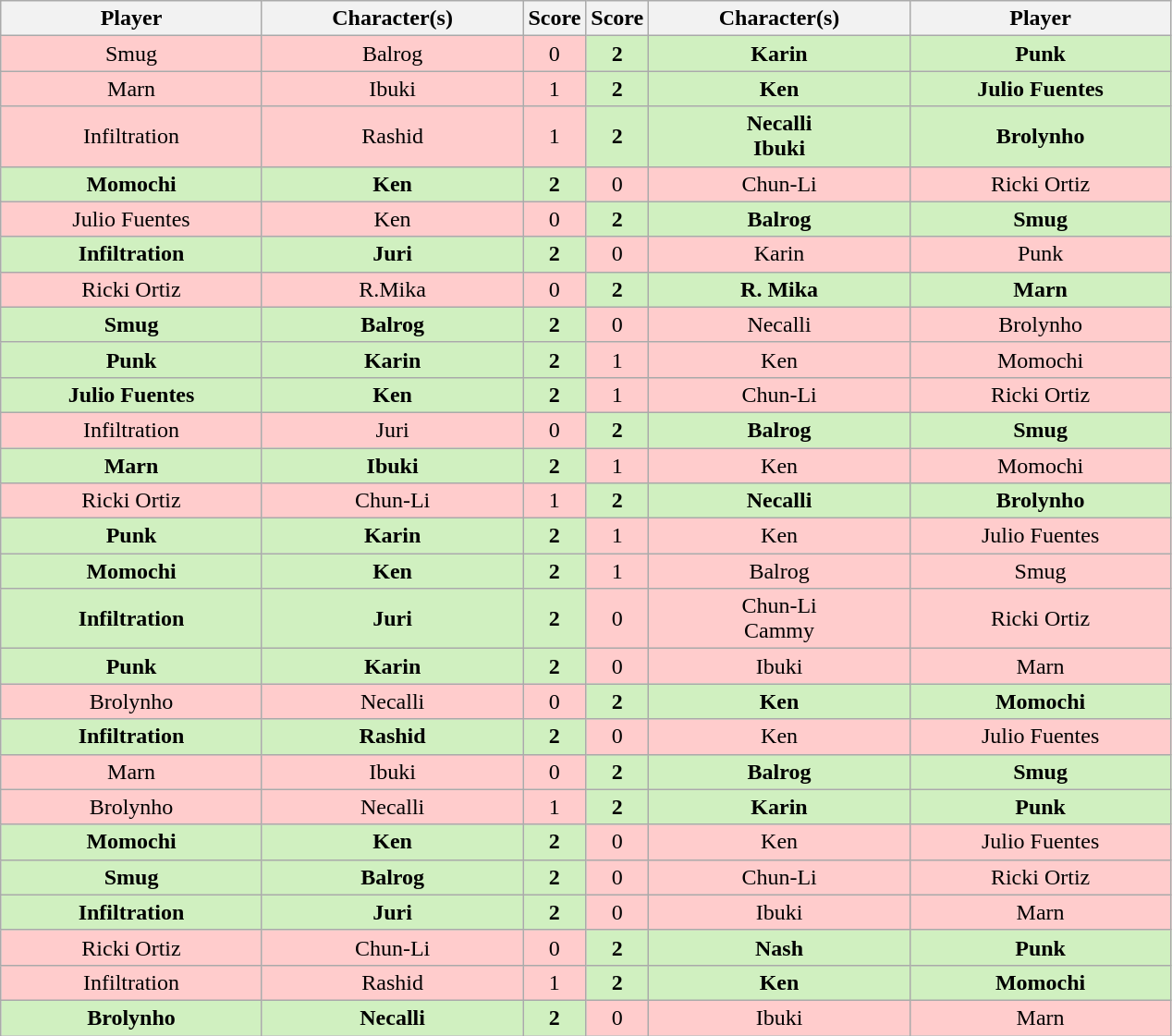<table class="wikitable" style="text-align: center;">
<tr>
<th width="181px">Player</th>
<th width="181px">Character(s)</th>
<th width="20px">Score</th>
<th width="20px">Score</th>
<th width="181px">Character(s)</th>
<th width="181px">Player</th>
</tr>
<tr>
<td style="background: #FFCCCC;">Smug</td>
<td style="background: #FFCCCC;">Balrog</td>
<td style="background: #FFCCCC;">0</td>
<td style="background: #D0F0C0;"><strong>2</strong></td>
<td style="background: #D0F0C0;"><strong>Karin</strong></td>
<td style="background: #D0F0C0;"><strong>Punk</strong></td>
</tr>
<tr>
<td style="background: #FFCCCC;">Marn</td>
<td style="background: #FFCCCC;">Ibuki</td>
<td style="background: #FFCCCC;">1</td>
<td style="background: #D0F0C0;"><strong>2</strong></td>
<td style="background: #D0F0C0;"><strong>Ken</strong></td>
<td style="background: #D0F0C0;"><strong>Julio Fuentes</strong></td>
</tr>
<tr>
<td style="background: #FFCCCC;">Infiltration</td>
<td style="background: #FFCCCC;">Rashid</td>
<td style="background: #FFCCCC;">1</td>
<td style="background: #D0F0C0;"><strong>2</strong></td>
<td style="background: #D0F0C0;"><strong>Necalli<br>Ibuki</strong></td>
<td style="background: #D0F0C0;"><strong>Brolynho</strong></td>
</tr>
<tr>
<td style="background: #D0F0C0;"><strong>Momochi</strong></td>
<td style="background: #D0F0C0;"><strong>Ken</strong></td>
<td style="background: #D0F0C0;"><strong>2</strong></td>
<td style="background: #FFCCCC;">0</td>
<td style="background: #FFCCCC;">Chun-Li</td>
<td style="background: #FFCCCC;">Ricki Ortiz</td>
</tr>
<tr>
<td style="background: #FFCCCC;">Julio Fuentes</td>
<td style="background: #FFCCCC;">Ken</td>
<td style="background: #FFCCCC;">0</td>
<td style="background: #D0F0C0;"><strong>2</strong></td>
<td style="background: #D0F0C0;"><strong>Balrog</strong></td>
<td style="background: #D0F0C0;"><strong>Smug</strong></td>
</tr>
<tr>
<td style="background: #D0F0C0;"><strong>Infiltration</strong></td>
<td style="background: #D0F0C0;"><strong>Juri</strong></td>
<td style="background: #D0F0C0;"><strong>2</strong></td>
<td style="background: #FFCCCC;">0</td>
<td style="background: #FFCCCC;">Karin</td>
<td style="background: #FFCCCC;">Punk</td>
</tr>
<tr>
<td style="background: #FFCCCC;">Ricki Ortiz</td>
<td style="background: #FFCCCC;">R.Mika</td>
<td style="background: #FFCCCC;">0</td>
<td style="background: #D0F0C0;"><strong>2</strong></td>
<td style="background: #D0F0C0;"><strong>R. Mika</strong></td>
<td style="background: #D0F0C0;"><strong>Marn</strong></td>
</tr>
<tr>
<td style="background: #D0F0C0;"><strong>Smug</strong></td>
<td style="background: #D0F0C0;"><strong>Balrog</strong></td>
<td style="background: #D0F0C0;"><strong>2</strong></td>
<td style="background: #FFCCCC;">0</td>
<td style="background: #FFCCCC;">Necalli</td>
<td style="background: #FFCCCC;">Brolynho</td>
</tr>
<tr>
<td style="background: #D0F0C0;"><strong>Punk</strong></td>
<td style="background: #D0F0C0;"><strong>Karin</strong></td>
<td style="background: #D0F0C0;"><strong>2</strong></td>
<td style="background: #FFCCCC;">1</td>
<td style="background: #FFCCCC;">Ken</td>
<td style="background: #FFCCCC;">Momochi</td>
</tr>
<tr>
<td style="background: #D0F0C0;"><strong>Julio Fuentes</strong></td>
<td style="background: #D0F0C0;"><strong>Ken</strong></td>
<td style="background: #D0F0C0;"><strong>2</strong></td>
<td style="background: #FFCCCC;">1</td>
<td style="background: #FFCCCC;">Chun-Li</td>
<td style="background: #FFCCCC;">Ricki Ortiz</td>
</tr>
<tr>
<td style="background: #FFCCCC;">Infiltration</td>
<td style="background: #FFCCCC;">Juri</td>
<td style="background: #FFCCCC;">0</td>
<td style="background: #D0F0C0;"><strong>2</strong></td>
<td style="background: #D0F0C0;"><strong>Balrog</strong></td>
<td style="background: #D0F0C0;"><strong>Smug</strong></td>
</tr>
<tr>
<td style="background: #D0F0C0;"><strong>Marn</strong></td>
<td style="background: #D0F0C0;"><strong>Ibuki</strong></td>
<td style="background: #D0F0C0;"><strong>2</strong></td>
<td style="background: #FFCCCC;">1</td>
<td style="background: #FFCCCC;">Ken</td>
<td style="background: #FFCCCC;">Momochi</td>
</tr>
<tr>
<td style="background: #FFCCCC;">Ricki Ortiz</td>
<td style="background: #FFCCCC;">Chun-Li</td>
<td style="background: #FFCCCC;">1</td>
<td style="background: #D0F0C0;"><strong>2</strong></td>
<td style="background: #D0F0C0;"><strong>Necalli</strong></td>
<td style="background: #D0F0C0;"><strong>Brolynho</strong></td>
</tr>
<tr>
<td style="background: #D0F0C0;"><strong>Punk</strong></td>
<td style="background: #D0F0C0;"><strong>Karin</strong></td>
<td style="background: #D0F0C0;"><strong>2</strong></td>
<td style="background: #FFCCCC;">1</td>
<td style="background: #FFCCCC;">Ken</td>
<td style="background: #FFCCCC;">Julio Fuentes</td>
</tr>
<tr>
<td style="background: #D0F0C0;"><strong>Momochi</strong></td>
<td style="background: #D0F0C0;"><strong>Ken</strong></td>
<td style="background: #D0F0C0;"><strong>2</strong></td>
<td style="background: #FFCCCC;">1</td>
<td style="background: #FFCCCC;">Balrog</td>
<td style="background: #FFCCCC;">Smug</td>
</tr>
<tr>
<td style="background: #D0F0C0;"><strong>Infiltration</strong></td>
<td style="background: #D0F0C0;"><strong>Juri</strong></td>
<td style="background: #D0F0C0;"><strong>2</strong></td>
<td style="background: #FFCCCC;">0</td>
<td style="background: #FFCCCC;">Chun-Li<br>Cammy</td>
<td style="background: #FFCCCC;">Ricki Ortiz</td>
</tr>
<tr>
<td style="background: #D0F0C0;"><strong>Punk</strong></td>
<td style="background: #D0F0C0;"><strong>Karin</strong></td>
<td style="background: #D0F0C0;"><strong>2</strong></td>
<td style="background: #FFCCCC;">0</td>
<td style="background: #FFCCCC;">Ibuki</td>
<td style="background: #FFCCCC;">Marn</td>
</tr>
<tr>
<td style="background: #FFCCCC;">Brolynho</td>
<td style="background: #FFCCCC;">Necalli</td>
<td style="background: #FFCCCC;">0</td>
<td style="background: #D0F0C0;"><strong>2</strong></td>
<td style="background: #D0F0C0;"><strong>Ken</strong></td>
<td style="background: #D0F0C0;"><strong>Momochi</strong></td>
</tr>
<tr>
<td style="background: #D0F0C0;"><strong>Infiltration</strong></td>
<td style="background: #D0F0C0;"><strong>Rashid</strong></td>
<td style="background: #D0F0C0;"><strong>2</strong></td>
<td style="background: #FFCCCC;">0</td>
<td style="background: #FFCCCC;">Ken</td>
<td style="background: #FFCCCC;">Julio Fuentes</td>
</tr>
<tr>
<td style="background: #FFCCCC;">Marn</td>
<td style="background: #FFCCCC;">Ibuki</td>
<td style="background: #FFCCCC;">0</td>
<td style="background: #D0F0C0;"><strong>2</strong></td>
<td style="background: #D0F0C0;"><strong>Balrog</strong></td>
<td style="background: #D0F0C0;"><strong>Smug</strong></td>
</tr>
<tr>
<td style="background: #FFCCCC;">Brolynho</td>
<td style="background: #FFCCCC;">Necalli</td>
<td style="background: #FFCCCC;">1</td>
<td style="background: #D0F0C0;"><strong>2</strong></td>
<td style="background: #D0F0C0;"><strong>Karin</strong></td>
<td style="background: #D0F0C0;"><strong>Punk</strong></td>
</tr>
<tr>
<td style="background: #D0F0C0;"><strong>Momochi</strong></td>
<td style="background: #D0F0C0;"><strong>Ken</strong></td>
<td style="background: #D0F0C0;"><strong>2</strong></td>
<td style="background: #FFCCCC;">0</td>
<td style="background: #FFCCCC;">Ken</td>
<td style="background: #FFCCCC;">Julio Fuentes</td>
</tr>
<tr>
<td style="background: #D0F0C0;"><strong>Smug</strong></td>
<td style="background: #D0F0C0;"><strong>Balrog</strong></td>
<td style="background: #D0F0C0;"><strong>2</strong></td>
<td style="background: #FFCCCC;">0</td>
<td style="background: #FFCCCC;">Chun-Li</td>
<td style="background: #FFCCCC;">Ricki Ortiz</td>
</tr>
<tr>
<td style="background: #D0F0C0;"><strong>Infiltration</strong></td>
<td style="background: #D0F0C0;"><strong>Juri</strong></td>
<td style="background: #D0F0C0;"><strong>2</strong></td>
<td style="background: #FFCCCC;">0</td>
<td style="background: #FFCCCC;">Ibuki</td>
<td style="background: #FFCCCC;">Marn</td>
</tr>
<tr>
<td style="background: #FFCCCC;">Ricki Ortiz</td>
<td style="background: #FFCCCC;">Chun-Li</td>
<td style="background: #FFCCCC;">0</td>
<td style="background: #D0F0C0;"><strong>2</strong></td>
<td style="background: #D0F0C0;"><strong>Nash</strong></td>
<td style="background: #D0F0C0;"><strong>Punk</strong></td>
</tr>
<tr>
<td style="background: #FFCCCC;">Infiltration</td>
<td style="background: #FFCCCC;">Rashid</td>
<td style="background: #FFCCCC;">1</td>
<td style="background: #D0F0C0;"><strong>2</strong></td>
<td style="background: #D0F0C0;"><strong>Ken</strong></td>
<td style="background: #D0F0C0;"><strong>Momochi</strong></td>
</tr>
<tr>
<td style="background: #D0F0C0;"><strong>Brolynho</strong></td>
<td style="background: #D0F0C0;"><strong>Necalli</strong></td>
<td style="background: #D0F0C0;"><strong>2</strong></td>
<td style="background: #FFCCCC;">0</td>
<td style="background: #FFCCCC;">Ibuki</td>
<td style="background: #FFCCCC;">Marn</td>
</tr>
</table>
